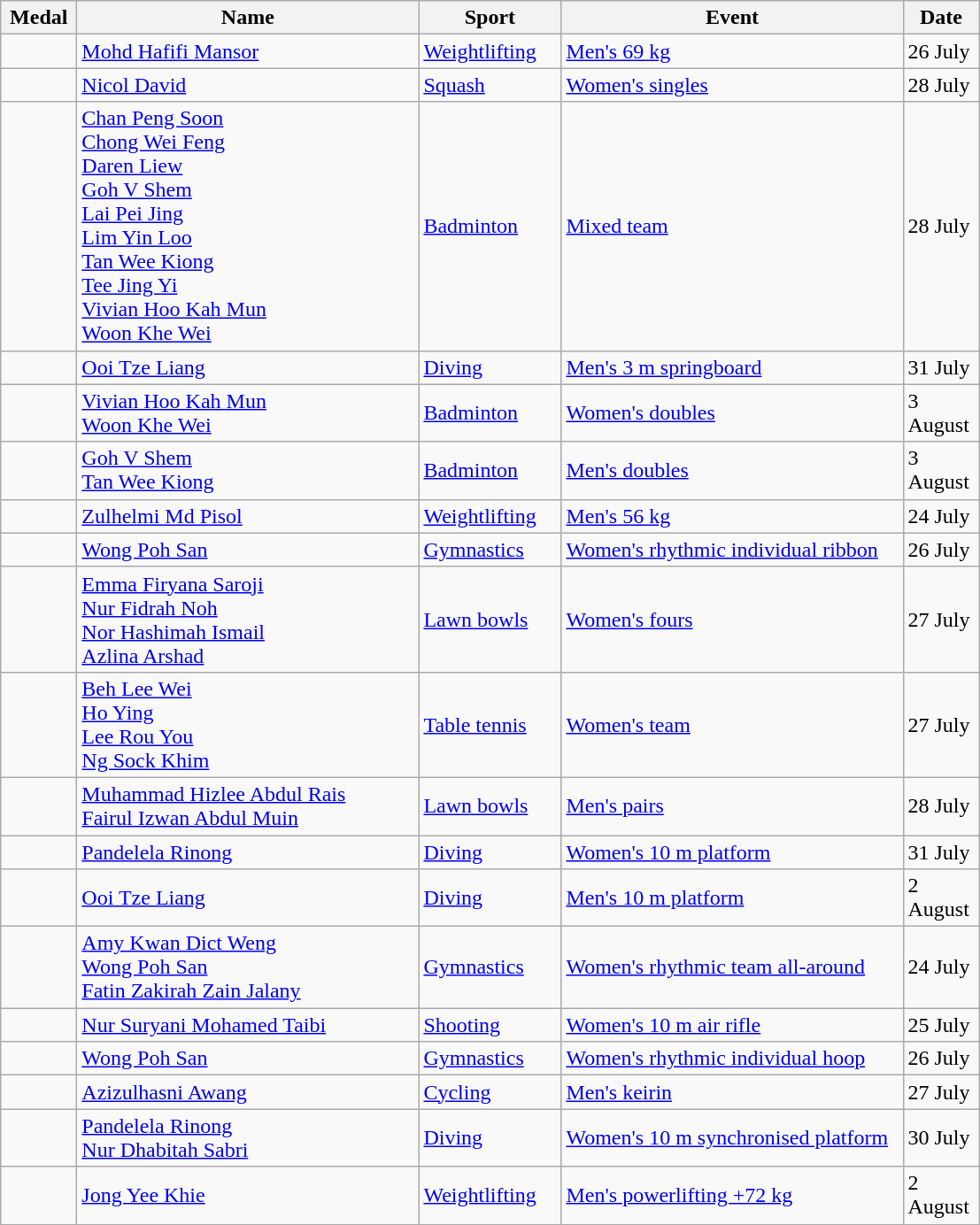<table class="wikitable sortable" style="font-size:100%">
<tr>
<th width="50">Medal</th>
<th width="250">Name</th>
<th width="100">Sport</th>
<th width="250">Event</th>
<th width="50">Date</th>
</tr>
<tr>
<td></td>
<td><a href='#'>Mohd Hafifi Mansor</a></td>
<td><a href='#'>Weightlifting</a></td>
<td><a href='#'>Men's 69 kg</a></td>
<td>26 July</td>
</tr>
<tr>
<td></td>
<td><a href='#'>Nicol David</a></td>
<td><a href='#'>Squash</a></td>
<td><a href='#'>Women's singles</a></td>
<td>28 July</td>
</tr>
<tr>
<td></td>
<td><a href='#'>Chan Peng Soon</a><br><a href='#'>Chong Wei Feng</a><br><a href='#'>Daren Liew</a><br><a href='#'>Goh V Shem</a><br><a href='#'>Lai Pei Jing</a><br><a href='#'>Lim Yin Loo</a><br><a href='#'>Tan Wee Kiong</a><br><a href='#'>Tee Jing Yi</a><br><a href='#'>Vivian Hoo Kah Mun</a><br><a href='#'>Woon Khe Wei</a></td>
<td><a href='#'>Badminton</a></td>
<td><a href='#'>Mixed team</a></td>
<td>28 July</td>
</tr>
<tr>
<td></td>
<td><a href='#'>Ooi Tze Liang</a></td>
<td><a href='#'>Diving</a></td>
<td><a href='#'>Men's 3 m springboard</a></td>
<td>31 July</td>
</tr>
<tr>
<td></td>
<td><a href='#'>Vivian Hoo Kah Mun</a><br><a href='#'>Woon Khe Wei</a></td>
<td><a href='#'>Badminton</a></td>
<td><a href='#'>Women's doubles</a></td>
<td>3 August</td>
</tr>
<tr>
<td></td>
<td><a href='#'>Goh V Shem</a><br><a href='#'>Tan Wee Kiong</a></td>
<td><a href='#'>Badminton</a></td>
<td><a href='#'>Men's doubles</a></td>
<td>3 August</td>
</tr>
<tr>
<td></td>
<td><a href='#'>Zulhelmi Md Pisol</a></td>
<td><a href='#'>Weightlifting</a></td>
<td><a href='#'>Men's 56 kg</a></td>
<td>24 July</td>
</tr>
<tr>
<td></td>
<td><a href='#'>Wong Poh San</a></td>
<td><a href='#'>Gymnastics</a></td>
<td><a href='#'>Women's rhythmic individual ribbon</a></td>
<td>26 July</td>
</tr>
<tr>
<td></td>
<td><a href='#'>Emma Firyana Saroji</a><br><a href='#'>Nur Fidrah Noh</a><br><a href='#'>Nor Hashimah Ismail</a><br><a href='#'>Azlina Arshad</a></td>
<td><a href='#'>Lawn bowls</a></td>
<td><a href='#'>Women's fours</a></td>
<td>27 July</td>
</tr>
<tr>
<td></td>
<td><a href='#'>Beh Lee Wei</a><br><a href='#'>Ho Ying</a><br><a href='#'>Lee Rou You</a><br><a href='#'>Ng Sock Khim</a></td>
<td><a href='#'>Table tennis</a></td>
<td><a href='#'>Women's team</a></td>
<td>27 July</td>
</tr>
<tr>
<td></td>
<td><a href='#'>Muhammad Hizlee Abdul Rais</a><br><a href='#'>Fairul Izwan Abdul Muin</a></td>
<td><a href='#'>Lawn bowls</a></td>
<td><a href='#'>Men's pairs</a></td>
<td>28 July</td>
</tr>
<tr>
<td></td>
<td><a href='#'>Pandelela Rinong</a></td>
<td><a href='#'>Diving</a></td>
<td><a href='#'>Women's 10 m platform</a></td>
<td>31 July</td>
</tr>
<tr>
<td></td>
<td><a href='#'>Ooi Tze Liang</a></td>
<td><a href='#'>Diving</a></td>
<td><a href='#'>Men's 10 m platform</a></td>
<td>2 August</td>
</tr>
<tr>
<td></td>
<td><a href='#'>Amy Kwan Dict Weng</a><br><a href='#'>Wong Poh San</a><br><a href='#'>Fatin Zakirah Zain Jalany</a></td>
<td><a href='#'>Gymnastics</a></td>
<td><a href='#'>Women's rhythmic team all-around</a></td>
<td>24 July</td>
</tr>
<tr>
<td></td>
<td><a href='#'>Nur Suryani Mohamed Taibi</a></td>
<td><a href='#'>Shooting</a></td>
<td><a href='#'>Women's 10 m air rifle</a></td>
<td>25 July</td>
</tr>
<tr>
<td></td>
<td><a href='#'>Wong Poh San</a></td>
<td><a href='#'>Gymnastics</a></td>
<td><a href='#'>Women's rhythmic individual hoop</a></td>
<td>26 July</td>
</tr>
<tr>
<td></td>
<td><a href='#'>Azizulhasni Awang</a></td>
<td><a href='#'>Cycling</a></td>
<td><a href='#'>Men's keirin</a></td>
<td>27 July</td>
</tr>
<tr>
<td></td>
<td><a href='#'>Pandelela Rinong</a><br><a href='#'>Nur Dhabitah Sabri</a></td>
<td><a href='#'>Diving</a></td>
<td><a href='#'>Women's 10 m synchronised platform</a></td>
<td>30 July</td>
</tr>
<tr>
<td></td>
<td><a href='#'>Jong Yee Khie</a></td>
<td><a href='#'>Weightlifting</a></td>
<td><a href='#'>Men's powerlifting +72 kg</a></td>
<td>2 August</td>
</tr>
</table>
